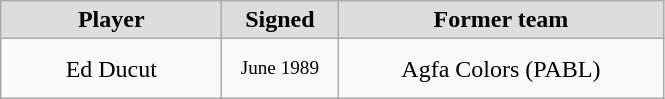<table class="wikitable" style="text-align: center">
<tr align="center" bgcolor="#dddddd">
<td style="width:140px"><strong>Player</strong></td>
<td style="width:70px"><strong>Signed</strong></td>
<td style="width:210px"><strong>Former team</strong></td>
</tr>
<tr style="height:40px">
<td>Ed Ducut</td>
<td style="font-size: 80%">June 1989</td>
<td>Agfa Colors (PABL)</td>
</tr>
</table>
